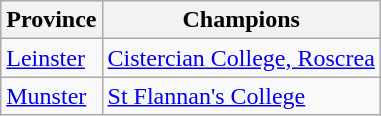<table class="wikitable">
<tr>
<th>Province</th>
<th>Champions</th>
</tr>
<tr>
<td><a href='#'>Leinster</a></td>
<td><a href='#'>Cistercian College, Roscrea</a></td>
</tr>
<tr>
<td><a href='#'>Munster</a></td>
<td><a href='#'>St Flannan's College</a></td>
</tr>
</table>
